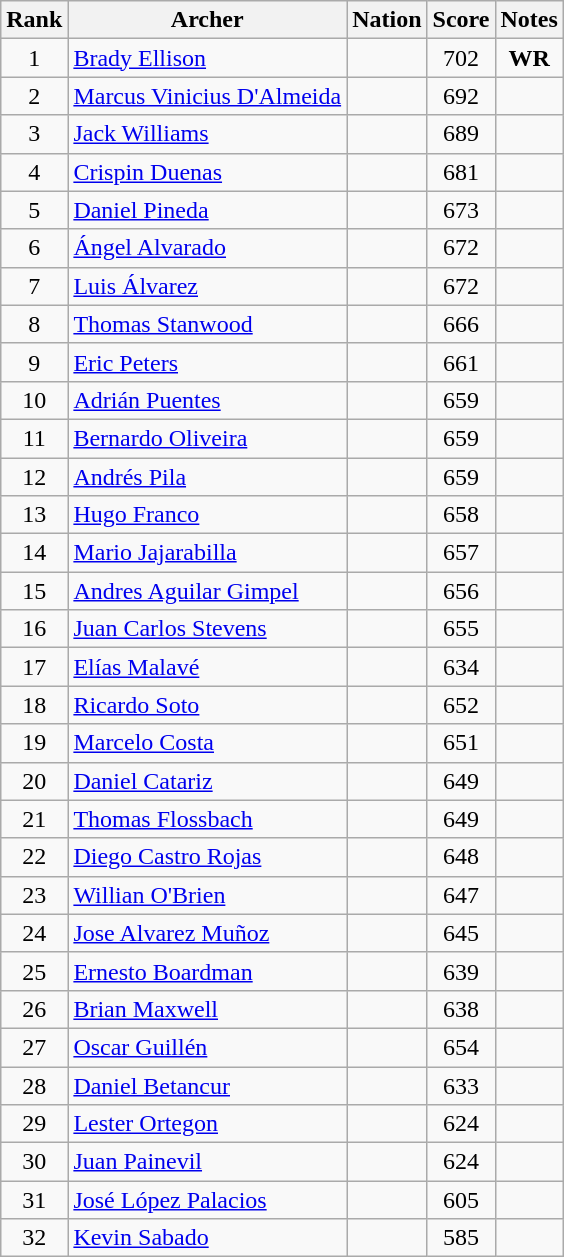<table class="wikitable sortable" style="text-align:center">
<tr>
<th>Rank</th>
<th>Archer</th>
<th>Nation</th>
<th>Score</th>
<th>Notes</th>
</tr>
<tr>
<td>1</td>
<td align=left><a href='#'>Brady Ellison</a></td>
<td align=left></td>
<td>702</td>
<td><strong>WR</strong></td>
</tr>
<tr>
<td>2</td>
<td align=left><a href='#'>Marcus Vinicius D'Almeida</a></td>
<td align=left></td>
<td>692</td>
<td></td>
</tr>
<tr>
<td>3</td>
<td align=left><a href='#'>Jack Williams</a></td>
<td align=left></td>
<td>689</td>
<td></td>
</tr>
<tr>
<td>4</td>
<td align=left><a href='#'>Crispin Duenas</a></td>
<td align=left></td>
<td>681</td>
<td></td>
</tr>
<tr>
<td>5</td>
<td align=left><a href='#'>Daniel Pineda</a></td>
<td align=left></td>
<td>673</td>
<td></td>
</tr>
<tr>
<td>6</td>
<td align=left><a href='#'>Ángel Alvarado</a></td>
<td align=left></td>
<td>672</td>
<td></td>
</tr>
<tr>
<td>7</td>
<td align=left><a href='#'>Luis Álvarez</a></td>
<td align=left></td>
<td>672</td>
<td></td>
</tr>
<tr>
<td>8</td>
<td align=left><a href='#'>Thomas Stanwood</a></td>
<td align=left></td>
<td>666</td>
<td></td>
</tr>
<tr>
<td>9</td>
<td align=left><a href='#'>Eric Peters</a></td>
<td align=left></td>
<td>661</td>
<td></td>
</tr>
<tr>
<td>10</td>
<td align=left><a href='#'>Adrián Puentes</a></td>
<td align=left></td>
<td>659</td>
<td></td>
</tr>
<tr>
<td>11</td>
<td align=left><a href='#'>Bernardo Oliveira</a></td>
<td align=left></td>
<td>659</td>
<td></td>
</tr>
<tr>
<td>12</td>
<td align=left><a href='#'>Andrés Pila</a></td>
<td align=left></td>
<td>659</td>
<td></td>
</tr>
<tr>
<td>13</td>
<td align=left><a href='#'>Hugo Franco</a></td>
<td align=left></td>
<td>658</td>
<td></td>
</tr>
<tr>
<td>14</td>
<td align=left><a href='#'>Mario Jajarabilla</a></td>
<td align=left></td>
<td>657</td>
<td></td>
</tr>
<tr>
<td>15</td>
<td align=left><a href='#'>Andres Aguilar Gimpel</a></td>
<td align=left></td>
<td>656</td>
<td></td>
</tr>
<tr>
<td>16</td>
<td align=left><a href='#'>Juan Carlos Stevens</a></td>
<td align=left></td>
<td>655</td>
<td></td>
</tr>
<tr>
<td>17</td>
<td align=left><a href='#'>Elías Malavé</a></td>
<td align=left></td>
<td>634</td>
<td></td>
</tr>
<tr>
<td>18</td>
<td align=left><a href='#'>Ricardo Soto</a></td>
<td align=left></td>
<td>652</td>
<td></td>
</tr>
<tr>
<td>19</td>
<td align=left><a href='#'>Marcelo Costa</a></td>
<td align=left></td>
<td>651</td>
<td></td>
</tr>
<tr>
<td>20</td>
<td align=left><a href='#'>Daniel Catariz</a></td>
<td align=left></td>
<td>649</td>
<td></td>
</tr>
<tr>
<td>21</td>
<td align=left><a href='#'>Thomas Flossbach</a></td>
<td align=left></td>
<td>649</td>
<td></td>
</tr>
<tr>
<td>22</td>
<td align=left><a href='#'>Diego Castro Rojas</a></td>
<td align=left></td>
<td>648</td>
<td></td>
</tr>
<tr>
<td>23</td>
<td align=left><a href='#'>Willian O'Brien</a></td>
<td align=left></td>
<td>647</td>
<td></td>
</tr>
<tr>
<td>24</td>
<td align=left><a href='#'>Jose Alvarez Muñoz</a></td>
<td align=left></td>
<td>645</td>
<td></td>
</tr>
<tr>
<td>25</td>
<td align=left><a href='#'>Ernesto Boardman</a></td>
<td align=left></td>
<td>639</td>
<td></td>
</tr>
<tr>
<td>26</td>
<td align=left><a href='#'>Brian Maxwell</a></td>
<td align=left></td>
<td>638</td>
<td></td>
</tr>
<tr>
<td>27</td>
<td align=left><a href='#'>Oscar Guillén</a></td>
<td align=left></td>
<td>654</td>
<td></td>
</tr>
<tr>
<td>28</td>
<td align=left><a href='#'>Daniel Betancur</a></td>
<td align=left></td>
<td>633</td>
<td></td>
</tr>
<tr>
<td>29</td>
<td align=left><a href='#'>Lester Ortegon</a></td>
<td align=left></td>
<td>624</td>
<td></td>
</tr>
<tr>
<td>30</td>
<td align=left><a href='#'>Juan Painevil</a></td>
<td align=left></td>
<td>624</td>
<td></td>
</tr>
<tr>
<td>31</td>
<td align=left><a href='#'>José López Palacios</a></td>
<td align=left></td>
<td>605</td>
<td></td>
</tr>
<tr>
<td>32</td>
<td align=left><a href='#'>Kevin Sabado</a></td>
<td align=left></td>
<td>585</td>
<td></td>
</tr>
</table>
